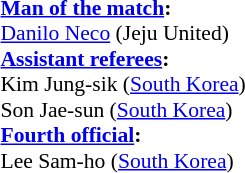<table width=100% style="font-size: 90%">
<tr>
<td><br><strong><a href='#'>Man of the match</a>:</strong>
<br><a href='#'>Danilo Neco</a> (Jeju United)<br><strong><a href='#'>Assistant referees</a>:</strong>
<br>Kim Jung-sik (<a href='#'>South Korea</a>)
<br>Son Jae-sun (<a href='#'>South Korea</a>)
<br><strong><a href='#'>Fourth official</a>:</strong>
<br>Lee Sam-ho (<a href='#'>South Korea</a>)</td>
</tr>
</table>
